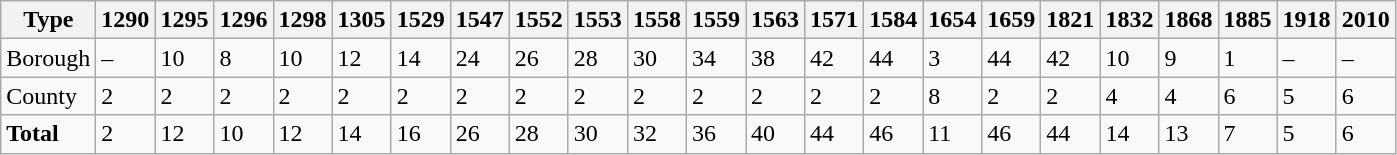<table class="wikitable">
<tr>
<th>Type</th>
<th>1290</th>
<th>1295</th>
<th>1296</th>
<th>1298</th>
<th>1305</th>
<th>1529</th>
<th>1547</th>
<th>1552</th>
<th>1553</th>
<th>1558</th>
<th>1559</th>
<th>1563</th>
<th>1571</th>
<th>1584</th>
<th>1654</th>
<th>1659</th>
<th>1821</th>
<th>1832</th>
<th>1868</th>
<th>1885</th>
<th>1918</th>
<th>2010</th>
</tr>
<tr>
<td>Borough</td>
<td>–</td>
<td>10</td>
<td>8</td>
<td>10</td>
<td>12</td>
<td>14</td>
<td>24</td>
<td>26</td>
<td>28</td>
<td>30</td>
<td>34</td>
<td>38</td>
<td>42</td>
<td>44</td>
<td>3</td>
<td>44</td>
<td>42</td>
<td>10</td>
<td>9</td>
<td>1</td>
<td>–</td>
<td>–</td>
</tr>
<tr>
<td>County</td>
<td>2</td>
<td>2</td>
<td>2</td>
<td>2</td>
<td>2</td>
<td>2</td>
<td>2</td>
<td>2</td>
<td>2</td>
<td>2</td>
<td>2</td>
<td>2</td>
<td>2</td>
<td>2</td>
<td>8</td>
<td>2</td>
<td>2</td>
<td>4</td>
<td>4</td>
<td>6</td>
<td>5</td>
<td>6</td>
</tr>
<tr>
<td><strong>Total</strong></td>
<td>2</td>
<td>12</td>
<td>10</td>
<td>12</td>
<td>14</td>
<td>16</td>
<td>26</td>
<td>28</td>
<td>30</td>
<td>32</td>
<td>36</td>
<td>40</td>
<td>44</td>
<td>46</td>
<td>11</td>
<td>46</td>
<td>44</td>
<td>14</td>
<td>13</td>
<td>7</td>
<td>5</td>
<td>6</td>
</tr>
</table>
